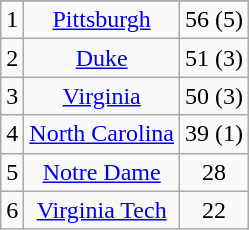<table class="wikitable" style="display: inline-table; text-align: center;">
<tr>
</tr>
<tr>
<td>1</td>
<td><a href='#'>Pittsburgh</a></td>
<td>56 (5)</td>
</tr>
<tr>
<td>2</td>
<td><a href='#'>Duke</a></td>
<td>51 (3)</td>
</tr>
<tr>
<td>3</td>
<td><a href='#'>Virginia</a></td>
<td>50 (3)</td>
</tr>
<tr>
<td>4</td>
<td><a href='#'>North Carolina</a></td>
<td>39 (1)</td>
</tr>
<tr>
<td>5</td>
<td><a href='#'>Notre Dame</a></td>
<td>28</td>
</tr>
<tr>
<td>6</td>
<td><a href='#'>Virginia Tech</a></td>
<td>22</td>
</tr>
</table>
